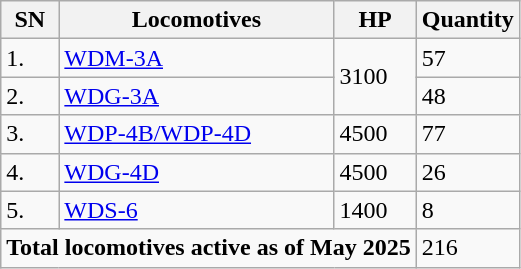<table class="wikitable">
<tr>
<th>SN</th>
<th>Locomotives</th>
<th>HP</th>
<th>Quantity</th>
</tr>
<tr>
<td>1.</td>
<td><a href='#'>WDM-3A</a></td>
<td rowspan="2">3100</td>
<td>57</td>
</tr>
<tr>
<td>2.</td>
<td><a href='#'>WDG-3A</a></td>
<td>48</td>
</tr>
<tr>
<td>3.</td>
<td><a href='#'>WDP-4B/WDP-4D</a></td>
<td>4500</td>
<td>77</td>
</tr>
<tr>
<td>4.</td>
<td><a href='#'>WDG-4D</a></td>
<td>4500</td>
<td>26</td>
</tr>
<tr>
<td>5.</td>
<td><a href='#'>WDS-6</a></td>
<td>1400</td>
<td>8</td>
</tr>
<tr>
<td colspan="3"><strong>Total locomotives active as of May 2025</strong></td>
<td>216</td>
</tr>
</table>
